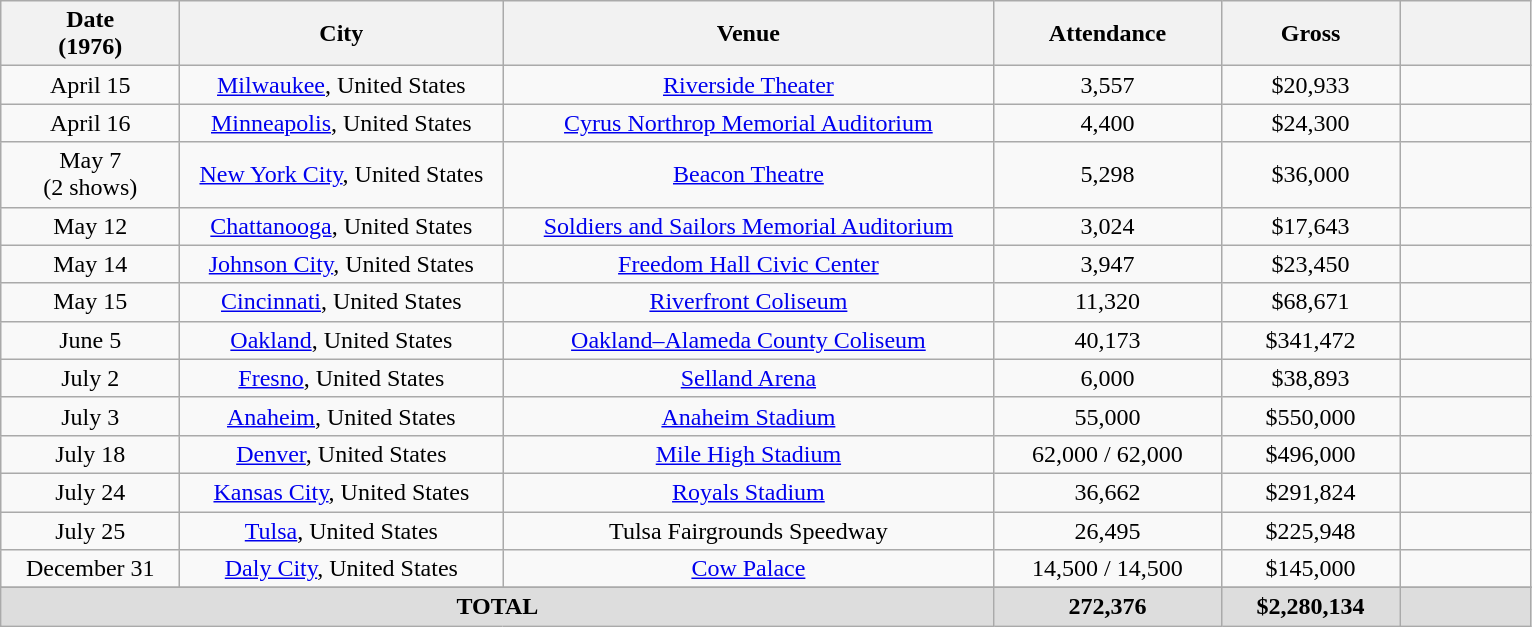<table class="wikitable sortable plainrowheaders" style="text-align:center;">
<tr>
<th scope="col" style="width:7em;">Date<br>(1976)</th>
<th scope="col" style="width:13em;">City</th>
<th scope="col" style="width:20em;">Venue</th>
<th scope="col" style="width:9em;">Attendance</th>
<th scope="col" style="width:7em;">Gross</th>
<th scope="col" style="width:5em;" class="unsortable"></th>
</tr>
<tr>
<td>April 15</td>
<td><a href='#'>Milwaukee</a>, United States</td>
<td><a href='#'>Riverside Theater</a></td>
<td>3,557</td>
<td>$20,933</td>
<td></td>
</tr>
<tr>
<td>April 16</td>
<td><a href='#'>Minneapolis</a>, United States</td>
<td><a href='#'>Cyrus Northrop Memorial Auditorium</a></td>
<td>4,400</td>
<td>$24,300</td>
<td></td>
</tr>
<tr>
<td>May 7<br>(2 shows)</td>
<td><a href='#'>New York City</a>, United States</td>
<td><a href='#'>Beacon Theatre</a></td>
<td>5,298</td>
<td>$36,000</td>
<td></td>
</tr>
<tr>
<td>May 12</td>
<td><a href='#'>Chattanooga</a>, United States</td>
<td><a href='#'>Soldiers and Sailors Memorial Auditorium</a></td>
<td>3,024</td>
<td>$17,643</td>
<td></td>
</tr>
<tr>
<td>May 14</td>
<td><a href='#'>Johnson City</a>, United States</td>
<td><a href='#'>Freedom Hall Civic Center</a></td>
<td>3,947</td>
<td>$23,450</td>
<td></td>
</tr>
<tr>
<td>May 15</td>
<td><a href='#'>Cincinnati</a>, United States</td>
<td><a href='#'>Riverfront Coliseum</a></td>
<td>11,320</td>
<td>$68,671</td>
<td></td>
</tr>
<tr>
<td>June 5</td>
<td><a href='#'>Oakland</a>, United States</td>
<td><a href='#'>Oakland–Alameda County Coliseum</a></td>
<td>40,173</td>
<td>$341,472</td>
<td></td>
</tr>
<tr>
<td>July 2</td>
<td><a href='#'>Fresno</a>, United States</td>
<td><a href='#'>Selland Arena</a></td>
<td>6,000</td>
<td>$38,893</td>
<td></td>
</tr>
<tr>
<td>July 3</td>
<td><a href='#'>Anaheim</a>, United States</td>
<td><a href='#'>Anaheim Stadium</a></td>
<td>55,000</td>
<td>$550,000</td>
<td></td>
</tr>
<tr>
<td>July 18</td>
<td><a href='#'>Denver</a>, United States</td>
<td><a href='#'>Mile High Stadium</a></td>
<td>62,000 / 62,000</td>
<td>$496,000</td>
<td></td>
</tr>
<tr>
<td>July 24</td>
<td><a href='#'>Kansas City</a>, United States</td>
<td><a href='#'>Royals Stadium</a></td>
<td>36,662</td>
<td>$291,824</td>
<td></td>
</tr>
<tr>
<td>July 25</td>
<td><a href='#'>Tulsa</a>, United States</td>
<td>Tulsa Fairgrounds Speedway</td>
<td>26,495</td>
<td>$225,948</td>
<td></td>
</tr>
<tr>
<td>December 31</td>
<td><a href='#'>Daly City</a>, United States</td>
<td><a href='#'>Cow Palace</a></td>
<td>14,500 / 14,500</td>
<td>$145,000</td>
<td></td>
</tr>
<tr>
</tr>
<tr style="background:#ddd;">
<td colspan="3"><strong>TOTAL</strong></td>
<td><strong>272,376</strong></td>
<td><strong>$2,280,134</strong></td>
<td></td>
</tr>
</table>
